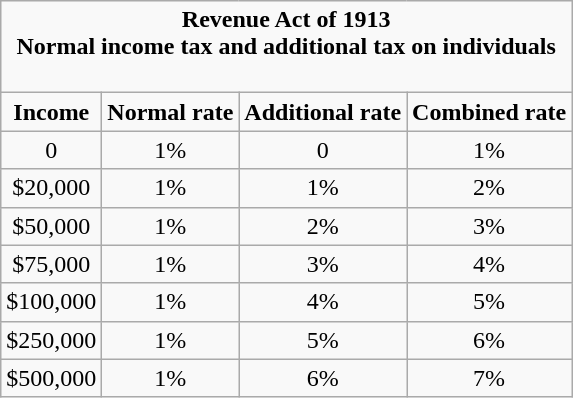<table class="wikitable" style="text-align: center;">
<tr>
<td colspan="4"><strong>Revenue Act of 1913<br>Normal income tax and additional tax on individuals</strong><br><br>
</td>
</tr>
<tr>
<td><strong>Income</strong></td>
<td><strong>Normal rate</strong></td>
<td><strong>Additional rate</strong></td>
<td><strong>Combined rate</strong></td>
</tr>
<tr>
<td>0</td>
<td>1%</td>
<td>0</td>
<td>1%</td>
</tr>
<tr>
<td>$20,000</td>
<td>1%</td>
<td>1%</td>
<td>2%</td>
</tr>
<tr>
<td>$50,000</td>
<td>1%</td>
<td>2%</td>
<td>3%</td>
</tr>
<tr>
<td>$75,000</td>
<td>1%</td>
<td>3%</td>
<td>4%</td>
</tr>
<tr>
<td>$100,000</td>
<td>1%</td>
<td>4%</td>
<td>5%</td>
</tr>
<tr>
<td>$250,000</td>
<td>1%</td>
<td>5%</td>
<td>6%</td>
</tr>
<tr>
<td>$500,000</td>
<td>1%</td>
<td>6%</td>
<td>7%</td>
</tr>
</table>
